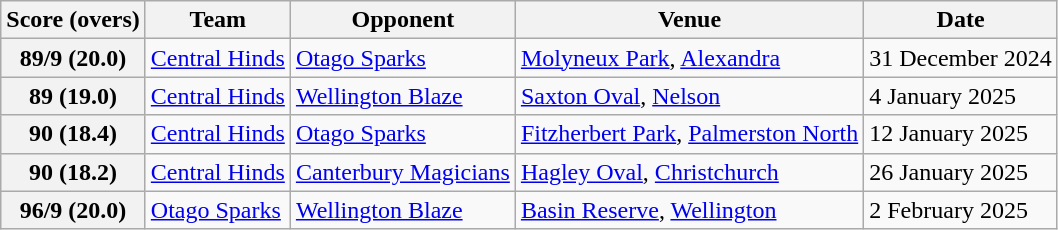<table class="wikitable">
<tr>
<th>Score (overs)</th>
<th>Team</th>
<th>Opponent</th>
<th>Venue</th>
<th>Date</th>
</tr>
<tr>
<th>89/9 (20.0)</th>
<td><a href='#'>Central Hinds</a></td>
<td><a href='#'>Otago Sparks</a></td>
<td><a href='#'>Molyneux Park</a>, <a href='#'>Alexandra</a></td>
<td>31 December 2024</td>
</tr>
<tr>
<th>89 (19.0)</th>
<td><a href='#'>Central Hinds</a></td>
<td><a href='#'>Wellington Blaze</a></td>
<td><a href='#'>Saxton Oval</a>, <a href='#'>Nelson</a></td>
<td>4 January 2025</td>
</tr>
<tr>
<th>90 (18.4)</th>
<td><a href='#'>Central Hinds</a></td>
<td><a href='#'>Otago Sparks</a></td>
<td><a href='#'>Fitzherbert Park</a>, <a href='#'>Palmerston North</a></td>
<td>12 January 2025</td>
</tr>
<tr>
<th>90 (18.2)</th>
<td><a href='#'>Central Hinds</a></td>
<td><a href='#'>Canterbury Magicians</a></td>
<td><a href='#'>Hagley Oval</a>, <a href='#'>Christchurch</a></td>
<td>26 January 2025</td>
</tr>
<tr>
<th>96/9 (20.0)</th>
<td><a href='#'>Otago Sparks</a></td>
<td><a href='#'>Wellington Blaze</a></td>
<td><a href='#'>Basin Reserve</a>, <a href='#'>Wellington</a></td>
<td>2 February 2025</td>
</tr>
</table>
